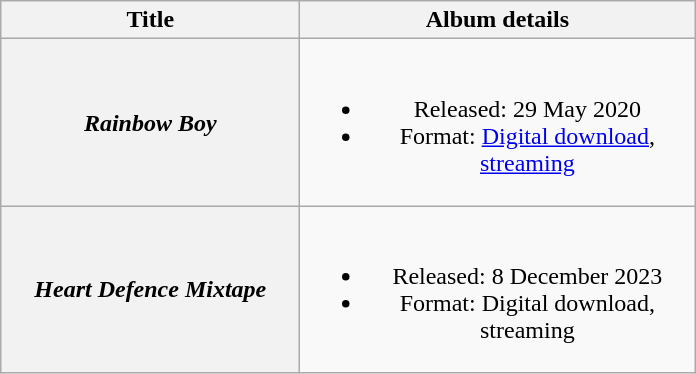<table class="wikitable plainrowheaders" style="text-align:center;">
<tr>
<th scope="col" style="width:12em;">Title</th>
<th scope="col" style="width:16em;">Album details</th>
</tr>
<tr>
<th scope="row"><em>Rainbow Boy</em></th>
<td><br><ul><li>Released: 29 May 2020</li><li>Format: <a href='#'>Digital download</a>, <a href='#'>streaming</a></li></ul></td>
</tr>
<tr>
<th scope="row"><em>Heart Defence Mixtape</em></th>
<td><br><ul><li>Released: 8 December 2023</li><li>Format: Digital download, streaming</li></ul></td>
</tr>
</table>
